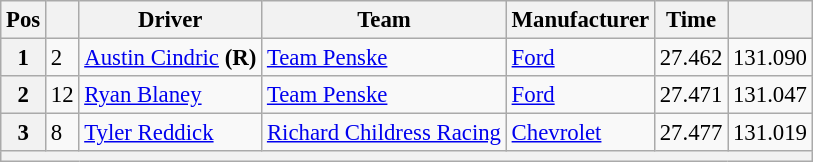<table class="wikitable" style="font-size:95%">
<tr>
<th>Pos</th>
<th></th>
<th>Driver</th>
<th>Team</th>
<th>Manufacturer</th>
<th>Time</th>
<th></th>
</tr>
<tr>
<th>1</th>
<td>2</td>
<td><a href='#'>Austin Cindric</a> <strong>(R)</strong></td>
<td><a href='#'>Team Penske</a></td>
<td><a href='#'>Ford</a></td>
<td>27.462</td>
<td>131.090</td>
</tr>
<tr>
<th>2</th>
<td>12</td>
<td><a href='#'>Ryan Blaney</a></td>
<td><a href='#'>Team Penske</a></td>
<td><a href='#'>Ford</a></td>
<td>27.471</td>
<td>131.047</td>
</tr>
<tr>
<th>3</th>
<td>8</td>
<td><a href='#'>Tyler Reddick</a></td>
<td><a href='#'>Richard Childress Racing</a></td>
<td><a href='#'>Chevrolet</a></td>
<td>27.477</td>
<td>131.019</td>
</tr>
<tr>
<th colspan="7"></th>
</tr>
</table>
